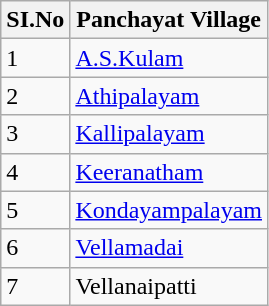<table class="wikitable sortable">
<tr>
<th>SI.No</th>
<th>Panchayat Village</th>
</tr>
<tr>
<td>1</td>
<td><a href='#'>A.S.Kulam</a></td>
</tr>
<tr>
<td>2</td>
<td><a href='#'>Athipalayam</a></td>
</tr>
<tr>
<td>3</td>
<td><a href='#'>Kallipalayam</a></td>
</tr>
<tr>
<td>4</td>
<td><a href='#'>Keeranatham</a></td>
</tr>
<tr>
<td>5</td>
<td><a href='#'>Kondayampalayam</a></td>
</tr>
<tr>
<td>6</td>
<td><a href='#'>Vellamadai</a></td>
</tr>
<tr>
<td>7</td>
<td>Vellanaipatti</td>
</tr>
</table>
